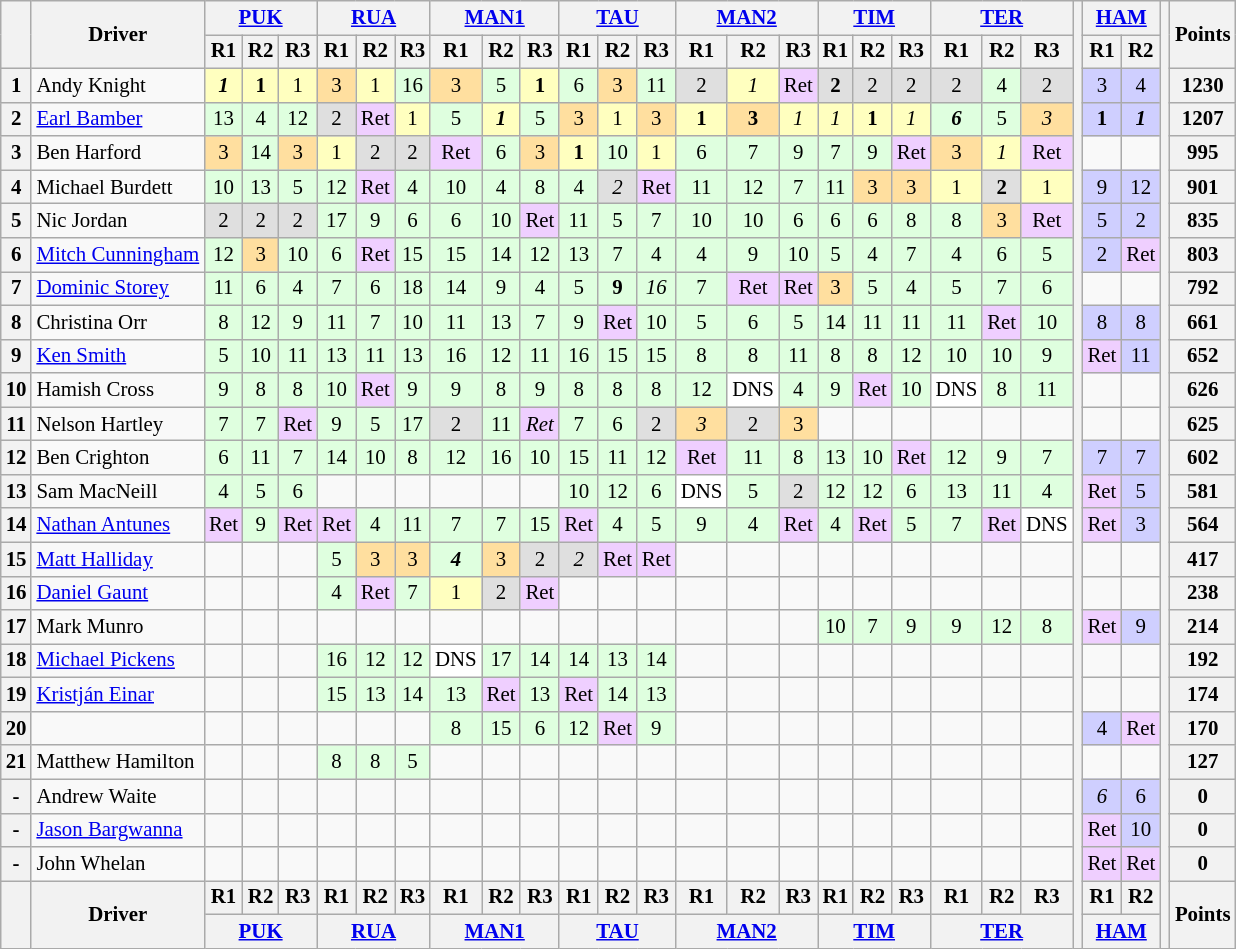<table class="wikitable" style="font-size:87%; text-align:center">
<tr>
<th rowspan="2"></th>
<th rowspan="2">Driver</th>
<th colspan="3"><a href='#'>PUK</a></th>
<th colspan="3"><a href='#'>RUA</a></th>
<th colspan="3"><a href='#'>MAN1</a></th>
<th colspan="3"><a href='#'>TAU</a></th>
<th colspan="3"><a href='#'>MAN2</a></th>
<th colspan="3"><a href='#'>TIM</a></th>
<th colspan="3"><a href='#'>TER</a></th>
<th rowspan="45"></th>
<th colspan="2"><a href='#'>HAM</a></th>
<th rowspan="45"></th>
<th rowspan="2">Points</th>
</tr>
<tr>
<th>R1</th>
<th>R2</th>
<th>R3</th>
<th>R1</th>
<th>R2</th>
<th>R3</th>
<th>R1</th>
<th>R2</th>
<th>R3</th>
<th>R1</th>
<th>R2</th>
<th>R3</th>
<th>R1</th>
<th>R2</th>
<th>R3</th>
<th>R1</th>
<th>R2</th>
<th>R3</th>
<th>R1</th>
<th>R2</th>
<th>R3</th>
<th>R1</th>
<th>R2</th>
</tr>
<tr>
<th>1</th>
<td align="left"> Andy Knight</td>
<td style="background:#FFFFBF;"><strong><em>1</em></strong></td>
<td style="background:#FFFFBF;"><strong>1</strong></td>
<td style="background:#FFFFBF;">1</td>
<td style="background:#FFDF9F;">3</td>
<td style="background:#FFFFBF;">1</td>
<td style="background:#DFFFDF;">16</td>
<td style="background:#FFDF9F;">3</td>
<td style="background:#DFFFDF;">5</td>
<td style="background:#FFFFBF;"><strong>1</strong></td>
<td style="background:#DFFFDF;">6</td>
<td style="background:#FFDF9F;">3</td>
<td style="background:#DFFFDF;">11</td>
<td style="background:#DFDFDF;">2</td>
<td style="background:#FFFFBF;"><em>1</em></td>
<td style="background:#efcfff;">Ret</td>
<td style="background:#DFDFDF;"><strong>2</strong></td>
<td style="background:#DFDFDF;">2</td>
<td style="background:#DFDFDF;">2</td>
<td style="background:#DFDFDF;">2</td>
<td style="background:#DFFFDF;">4</td>
<td style="background:#DFDFDF;">2</td>
<td style="background:#CFCFFF;">3</td>
<td style="background:#CFCFFF;">4</td>
<th>1230</th>
</tr>
<tr>
<th>2</th>
<td align="left"> <a href='#'>Earl Bamber</a></td>
<td style="background:#DFFFDF;">13</td>
<td style="background:#DFFFDF;">4</td>
<td style="background:#DFFFDF;">12</td>
<td style="background:#DFDFDF;">2</td>
<td style="background:#efcfff;">Ret</td>
<td style="background:#FFFFBF;">1</td>
<td style="background:#DFFFDF;">5</td>
<td style="background:#FFFFBF;"><strong><em>1</em></strong></td>
<td style="background:#DFFFDF;">5</td>
<td style="background:#FFDF9F;">3</td>
<td style="background:#FFFFBF;">1</td>
<td style="background:#FFDF9F;">3</td>
<td style="background:#FFFFBF;"><strong>1</strong></td>
<td style="background:#FFDF9F;"><strong>3</strong></td>
<td style="background:#FFFFBF;"><em>1</em></td>
<td style="background:#FFFFBF;"><em>1</em></td>
<td style="background:#FFFFBF;"><strong>1</strong></td>
<td style="background:#FFFFBF;"><em>1</em></td>
<td style="background:#DFFFDF;"><strong><em>6</em></strong></td>
<td style="background:#DFFFDF;">5</td>
<td style="background:#FFDF9F;"><em>3</em></td>
<td style="background:#CFCFFF;"><strong>1</strong></td>
<td style="background:#CFCFFF;"><strong><em>1</em></strong></td>
<th>1207</th>
</tr>
<tr>
<th>3</th>
<td align="left"> Ben Harford</td>
<td style="background:#FFDF9F;">3</td>
<td style="background:#DFFFDF;">14</td>
<td style="background:#FFDF9F;">3</td>
<td style="background:#FFFFBF;">1</td>
<td style="background:#DFDFDF;">2</td>
<td style="background:#DFDFDF;">2</td>
<td style="background:#efcfff;">Ret</td>
<td style="background:#DFFFDF;">6</td>
<td style="background:#FFDF9F;">3</td>
<td style="background:#FFFFBF;"><strong>1</strong></td>
<td style="background:#DFFFDF;">10</td>
<td style="background:#FFFFBF;">1</td>
<td style="background:#DFFFDF;">6</td>
<td style="background:#DFFFDF;">7</td>
<td style="background:#DFFFDF;">9</td>
<td style="background:#DFFFDF;">7</td>
<td style="background:#DFFFDF;">9</td>
<td style="background:#efcfff;">Ret</td>
<td style="background:#FFDF9F;">3</td>
<td style="background:#FFFFBF;"><em>1</em></td>
<td style="background:#efcfff;">Ret</td>
<td></td>
<td></td>
<th>995</th>
</tr>
<tr>
<th>4</th>
<td align="left"> Michael Burdett</td>
<td style="background:#DFFFDF;">10</td>
<td style="background:#DFFFDF;">13</td>
<td style="background:#DFFFDF;">5</td>
<td style="background:#DFFFDF;">12</td>
<td style="background:#efcfff;">Ret</td>
<td style="background:#DFFFDF;">4</td>
<td style="background:#DFFFDF;">10</td>
<td style="background:#DFFFDF;">4</td>
<td style="background:#DFFFDF;">8</td>
<td style="background:#DFFFDF;">4</td>
<td style="background:#DFDFDF;"><em>2</em></td>
<td style="background:#efcfff;">Ret</td>
<td style="background:#DFFFDF;">11</td>
<td style="background:#DFFFDF;">12</td>
<td style="background:#DFFFDF;">7</td>
<td style="background:#DFFFDF;">11</td>
<td style="background:#FFDF9F;">3</td>
<td style="background:#FFDF9F;">3</td>
<td style="background:#FFFFBF;">1</td>
<td style="background:#DFDFDF;"><strong>2</strong></td>
<td style="background:#FFFFBF;">1</td>
<td style="background:#CFCFFF;">9</td>
<td style="background:#CFCFFF;">12</td>
<th>901</th>
</tr>
<tr>
<th>5</th>
<td align="left"> Nic Jordan</td>
<td style="background:#DFDFDF;">2</td>
<td style="background:#DFDFDF;">2</td>
<td style="background:#DFDFDF;">2</td>
<td style="background:#DFFFDF;">17</td>
<td style="background:#DFFFDF;">9</td>
<td style="background:#DFFFDF;">6</td>
<td style="background:#DFFFDF;">6</td>
<td style="background:#DFFFDF;">10</td>
<td style="background:#efcfff;">Ret</td>
<td style="background:#DFFFDF;">11</td>
<td style="background:#DFFFDF;">5</td>
<td style="background:#DFFFDF;">7</td>
<td style="background:#DFFFDF;">10</td>
<td style="background:#DFFFDF;">10</td>
<td style="background:#DFFFDF;">6</td>
<td style="background:#DFFFDF;">6</td>
<td style="background:#DFFFDF;">6</td>
<td style="background:#DFFFDF;">8</td>
<td style="background:#DFFFDF;">8</td>
<td style="background:#FFDF9F;">3</td>
<td style="background:#efcfff;">Ret</td>
<td style="background:#CFCFFF;">5</td>
<td style="background:#CFCFFF;">2</td>
<th>835</th>
</tr>
<tr>
<th>6</th>
<td align="left"> <a href='#'>Mitch Cunningham</a></td>
<td style="background:#DFFFDF;">12</td>
<td style="background:#FFDF9F;">3</td>
<td style="background:#DFFFDF;">10</td>
<td style="background:#DFFFDF;">6</td>
<td style="background:#efcfff;">Ret</td>
<td style="background:#DFFFDF;">15</td>
<td style="background:#DFFFDF;">15</td>
<td style="background:#DFFFDF;">14</td>
<td style="background:#DFFFDF;">12</td>
<td style="background:#DFFFDF;">13</td>
<td style="background:#DFFFDF;">7</td>
<td style="background:#DFFFDF;">4</td>
<td style="background:#DFFFDF;">4</td>
<td style="background:#DFFFDF;">9</td>
<td style="background:#DFFFDF;">10</td>
<td style="background:#DFFFDF;">5</td>
<td style="background:#DFFFDF;">4</td>
<td style="background:#DFFFDF;">7</td>
<td style="background:#DFFFDF;">4</td>
<td style="background:#DFFFDF;">6</td>
<td style="background:#DFFFDF;">5</td>
<td style="background:#CFCFFF;">2</td>
<td style="background:#efcfff;">Ret</td>
<th>803</th>
</tr>
<tr>
<th>7</th>
<td align="left"> <a href='#'>Dominic Storey</a></td>
<td style="background:#DFFFDF;">11</td>
<td style="background:#DFFFDF;">6</td>
<td style="background:#DFFFDF;">4</td>
<td style="background:#DFFFDF;">7</td>
<td style="background:#DFFFDF;">6</td>
<td style="background:#DFFFDF;">18</td>
<td style="background:#DFFFDF;">14</td>
<td style="background:#DFFFDF;">9</td>
<td style="background:#DFFFDF;">4</td>
<td style="background:#DFFFDF;">5</td>
<td style="background:#DFFFDF;"><strong>9</strong></td>
<td style="background:#DFFFDF;"><em>16</em></td>
<td style="background:#DFFFDF;">7</td>
<td style="background:#efcfff;">Ret</td>
<td style="background:#efcfff;">Ret</td>
<td style="background:#FFDF9F;">3</td>
<td style="background:#DFFFDF;">5</td>
<td style="background:#DFFFDF;">4</td>
<td style="background:#DFFFDF;">5</td>
<td style="background:#DFFFDF;">7</td>
<td style="background:#DFFFDF;">6</td>
<td></td>
<td></td>
<th>792</th>
</tr>
<tr>
<th>8</th>
<td align="left"> Christina Orr</td>
<td style="background:#DFFFDF;">8</td>
<td style="background:#DFFFDF;">12</td>
<td style="background:#DFFFDF;">9</td>
<td style="background:#DFFFDF;">11</td>
<td style="background:#DFFFDF;">7</td>
<td style="background:#DFFFDF;">10</td>
<td style="background:#DFFFDF;">11</td>
<td style="background:#DFFFDF;">13</td>
<td style="background:#DFFFDF;">7</td>
<td style="background:#DFFFDF;">9</td>
<td style="background:#efcfff;">Ret</td>
<td style="background:#DFFFDF;">10</td>
<td style="background:#DFFFDF;">5</td>
<td style="background:#DFFFDF;">6</td>
<td style="background:#DFFFDF;">5</td>
<td style="background:#DFFFDF;">14</td>
<td style="background:#DFFFDF;">11</td>
<td style="background:#DFFFDF;">11</td>
<td style="background:#DFFFDF;">11</td>
<td style="background:#efcfff;">Ret</td>
<td style="background:#DFFFDF;">10</td>
<td style="background:#CFCFFF;">8</td>
<td style="background:#CFCFFF;">8</td>
<th>661</th>
</tr>
<tr>
<th>9</th>
<td align="left"> <a href='#'>Ken Smith</a></td>
<td style="background:#DFFFDF;">5</td>
<td style="background:#DFFFDF;">10</td>
<td style="background:#DFFFDF;">11</td>
<td style="background:#DFFFDF;">13</td>
<td style="background:#DFFFDF;">11</td>
<td style="background:#DFFFDF;">13</td>
<td style="background:#DFFFDF;">16</td>
<td style="background:#DFFFDF;">12</td>
<td style="background:#DFFFDF;">11</td>
<td style="background:#DFFFDF;">16</td>
<td style="background:#DFFFDF;">15</td>
<td style="background:#DFFFDF;">15</td>
<td style="background:#DFFFDF;">8</td>
<td style="background:#DFFFDF;">8</td>
<td style="background:#DFFFDF;">11</td>
<td style="background:#DFFFDF;">8</td>
<td style="background:#DFFFDF;">8</td>
<td style="background:#DFFFDF;">12</td>
<td style="background:#DFFFDF;">10</td>
<td style="background:#DFFFDF;">10</td>
<td style="background:#DFFFDF;">9</td>
<td style="background:#efcfff;">Ret</td>
<td style="background:#CFCFFF;">11</td>
<th>652</th>
</tr>
<tr>
<th>10</th>
<td align="left"> Hamish Cross</td>
<td style="background:#DFFFDF;">9</td>
<td style="background:#DFFFDF;">8</td>
<td style="background:#DFFFDF;">8</td>
<td style="background:#DFFFDF;">10</td>
<td style="background:#efcfff;">Ret</td>
<td style="background:#DFFFDF;">9</td>
<td style="background:#DFFFDF;">9</td>
<td style="background:#DFFFDF;">8</td>
<td style="background:#DFFFDF;">9</td>
<td style="background:#DFFFDF;">8</td>
<td style="background:#DFFFDF;">8</td>
<td style="background:#DFFFDF;">8</td>
<td style="background:#DFFFDF;">12</td>
<td style="background:#FFFFFF;">DNS</td>
<td style="background:#DFFFDF;">4</td>
<td style="background:#DFFFDF;">9</td>
<td style="background:#efcfff;">Ret</td>
<td style="background:#DFFFDF;">10</td>
<td style="background:#FFFFFF;">DNS</td>
<td style="background:#DFFFDF;">8</td>
<td style="background:#DFFFDF;">11</td>
<td></td>
<td></td>
<th>626</th>
</tr>
<tr>
<th>11</th>
<td align="left"> Nelson Hartley</td>
<td style="background:#DFFFDF;">7</td>
<td style="background:#DFFFDF;">7</td>
<td style="background:#efcfff;">Ret</td>
<td style="background:#DFFFDF;">9</td>
<td style="background:#DFFFDF;">5</td>
<td style="background:#DFFFDF;">17</td>
<td style="background:#DFDFDF;">2</td>
<td style="background:#DFFFDF;">11</td>
<td style="background:#efcfff;"><em>Ret</em></td>
<td style="background:#DFFFDF;">7</td>
<td style="background:#DFFFDF;">6</td>
<td style="background:#DFDFDF;">2</td>
<td style="background:#FFDF9F;"><em>3</em></td>
<td style="background:#DFDFDF;">2</td>
<td style="background:#FFDF9F;">3</td>
<td></td>
<td></td>
<td></td>
<td></td>
<td></td>
<td></td>
<td></td>
<td></td>
<th>625</th>
</tr>
<tr>
<th>12</th>
<td align="left"> Ben Crighton</td>
<td style="background:#DFFFDF;">6</td>
<td style="background:#DFFFDF;">11</td>
<td style="background:#DFFFDF;">7</td>
<td style="background:#DFFFDF;">14</td>
<td style="background:#DFFFDF;">10</td>
<td style="background:#DFFFDF;">8</td>
<td style="background:#DFFFDF;">12</td>
<td style="background:#DFFFDF;">16</td>
<td style="background:#DFFFDF;">10</td>
<td style="background:#DFFFDF;">15</td>
<td style="background:#DFFFDF;">11</td>
<td style="background:#DFFFDF;">12</td>
<td style="background:#efcfff;">Ret</td>
<td style="background:#DFFFDF;">11</td>
<td style="background:#DFFFDF;">8</td>
<td style="background:#DFFFDF;">13</td>
<td style="background:#DFFFDF;">10</td>
<td style="background:#efcfff;">Ret</td>
<td style="background:#DFFFDF;">12</td>
<td style="background:#DFFFDF;">9</td>
<td style="background:#DFFFDF;">7</td>
<td style="background:#CFCFFF;">7</td>
<td style="background:#CFCFFF;">7</td>
<th>602</th>
</tr>
<tr>
<th>13</th>
<td align="left"> Sam MacNeill</td>
<td style="background:#DFFFDF;">4</td>
<td style="background:#DFFFDF;">5</td>
<td style="background:#DFFFDF;">6</td>
<td></td>
<td></td>
<td></td>
<td></td>
<td></td>
<td></td>
<td style="background:#DFFFDF;">10</td>
<td style="background:#DFFFDF;">12</td>
<td style="background:#DFFFDF;">6</td>
<td style="background:#FFFFFF;">DNS</td>
<td style="background:#DFFFDF;">5</td>
<td style="background:#DFDFDF;">2</td>
<td style="background:#DFFFDF;">12</td>
<td style="background:#DFFFDF;">12</td>
<td style="background:#DFFFDF;">6</td>
<td style="background:#DFFFDF;">13</td>
<td style="background:#DFFFDF;">11</td>
<td style="background:#DFFFDF;">4</td>
<td style="background:#efcfff;">Ret</td>
<td style="background:#CFCFFF;">5</td>
<th>581</th>
</tr>
<tr>
<th>14</th>
<td align="left"> <a href='#'>Nathan Antunes</a></td>
<td style="background:#efcfff;">Ret</td>
<td style="background:#DFFFDF;">9</td>
<td style="background:#efcfff;">Ret</td>
<td style="background:#efcfff;">Ret</td>
<td style="background:#DFFFDF;">4</td>
<td style="background:#DFFFDF;">11</td>
<td style="background:#DFFFDF;">7</td>
<td style="background:#DFFFDF;">7</td>
<td style="background:#DFFFDF;">15</td>
<td style="background:#efcfff;">Ret</td>
<td style="background:#DFFFDF;">4</td>
<td style="background:#DFFFDF;">5</td>
<td style="background:#DFFFDF;">9</td>
<td style="background:#DFFFDF;">4</td>
<td style="background:#efcfff;">Ret</td>
<td style="background:#DFFFDF;">4</td>
<td style="background:#efcfff;">Ret</td>
<td style="background:#DFFFDF;">5</td>
<td style="background:#DFFFDF;">7</td>
<td style="background:#efcfff;">Ret</td>
<td style="background:#FFFFFF;">DNS</td>
<td style="background:#efcfff;">Ret</td>
<td style="background:#CFCFFF;">3</td>
<th>564</th>
</tr>
<tr>
<th>15</th>
<td align="left"> <a href='#'>Matt Halliday</a></td>
<td></td>
<td></td>
<td></td>
<td style="background:#DFFFDF;">5</td>
<td style="background:#FFDF9F;">3</td>
<td style="background:#FFDF9F;">3</td>
<td style="background:#DFFFDF;"><strong><em>4</em></strong></td>
<td style="background:#FFDF9F;">3</td>
<td style="background:#DFDFDF;">2</td>
<td style="background:#DFDFDF;"><em>2</em></td>
<td style="background:#efcfff;">Ret</td>
<td style="background:#efcfff;">Ret</td>
<td></td>
<td></td>
<td></td>
<td></td>
<td></td>
<td></td>
<td></td>
<td></td>
<td></td>
<td></td>
<td></td>
<th>417</th>
</tr>
<tr>
<th>16</th>
<td align="left"> <a href='#'>Daniel Gaunt</a></td>
<td></td>
<td></td>
<td></td>
<td style="background:#DFFFDF;">4</td>
<td style="background:#efcfff;">Ret</td>
<td style="background:#DFFFDF;">7</td>
<td style="background:#FFFFBF;">1</td>
<td style="background:#DFDFDF;">2</td>
<td style="background:#efcfff;">Ret</td>
<td></td>
<td></td>
<td></td>
<td></td>
<td></td>
<td></td>
<td></td>
<td></td>
<td></td>
<td></td>
<td></td>
<td></td>
<td></td>
<td></td>
<th>238</th>
</tr>
<tr>
<th>17</th>
<td align="left"> Mark Munro</td>
<td></td>
<td></td>
<td></td>
<td></td>
<td></td>
<td></td>
<td></td>
<td></td>
<td></td>
<td></td>
<td></td>
<td></td>
<td></td>
<td></td>
<td></td>
<td style="background:#DFFFDF;">10</td>
<td style="background:#DFFFDF;">7</td>
<td style="background:#DFFFDF;">9</td>
<td style="background:#DFFFDF;">9</td>
<td style="background:#DFFFDF;">12</td>
<td style="background:#DFFFDF;">8</td>
<td style="background:#efcfff;">Ret</td>
<td style="background:#CFCFFF;">9</td>
<th>214</th>
</tr>
<tr>
<th>18</th>
<td align="left"> <a href='#'>Michael Pickens</a></td>
<td></td>
<td></td>
<td></td>
<td style="background:#DFFFDF;">16</td>
<td style="background:#DFFFDF;">12</td>
<td style="background:#DFFFDF;">12</td>
<td style="background:#FFFFFF;">DNS</td>
<td style="background:#DFFFDF;">17</td>
<td style="background:#DFFFDF;">14</td>
<td style="background:#DFFFDF;">14</td>
<td style="background:#DFFFDF;">13</td>
<td style="background:#DFFFDF;">14</td>
<td></td>
<td></td>
<td></td>
<td></td>
<td></td>
<td></td>
<td></td>
<td></td>
<td></td>
<td></td>
<td></td>
<th>192</th>
</tr>
<tr>
<th>19</th>
<td align="left"> <a href='#'>Kristján Einar</a></td>
<td></td>
<td></td>
<td></td>
<td style="background:#DFFFDF;">15</td>
<td style="background:#DFFFDF;">13</td>
<td style="background:#DFFFDF;">14</td>
<td style="background:#DFFFDF;">13</td>
<td style="background:#efcfff;">Ret</td>
<td style="background:#DFFFDF;">13</td>
<td style="background:#efcfff;">Ret</td>
<td style="background:#DFFFDF;">14</td>
<td style="background:#DFFFDF;">13</td>
<td></td>
<td></td>
<td></td>
<td></td>
<td></td>
<td></td>
<td></td>
<td></td>
<td></td>
<td></td>
<td></td>
<th>174</th>
</tr>
<tr>
<th>20</th>
<td align="left"></td>
<td></td>
<td></td>
<td></td>
<td></td>
<td></td>
<td></td>
<td style="background:#DFFFDF;">8</td>
<td style="background:#DFFFDF;">15</td>
<td style="background:#DFFFDF;">6</td>
<td style="background:#DFFFDF;">12</td>
<td style="background:#efcfff;">Ret</td>
<td style="background:#DFFFDF;">9</td>
<td></td>
<td></td>
<td></td>
<td></td>
<td></td>
<td></td>
<td></td>
<td></td>
<td></td>
<td style="background:#CFCFFF;">4</td>
<td style="background:#efcfff;">Ret</td>
<th>170</th>
</tr>
<tr>
<th>21</th>
<td align="left"> Matthew Hamilton</td>
<td></td>
<td></td>
<td></td>
<td style="background:#DFFFDF;">8</td>
<td style="background:#DFFFDF;">8</td>
<td style="background:#DFFFDF;">5</td>
<td></td>
<td></td>
<td></td>
<td></td>
<td></td>
<td></td>
<td></td>
<td></td>
<td></td>
<td></td>
<td></td>
<td></td>
<td></td>
<td></td>
<td></td>
<td></td>
<td></td>
<th>127</th>
</tr>
<tr>
<th>-</th>
<td align="left"> Andrew Waite</td>
<td></td>
<td></td>
<td></td>
<td></td>
<td></td>
<td></td>
<td></td>
<td></td>
<td></td>
<td></td>
<td></td>
<td></td>
<td></td>
<td></td>
<td></td>
<td></td>
<td></td>
<td></td>
<td></td>
<td></td>
<td></td>
<td style="background:#CFCFFF;"><em>6</em></td>
<td style="background:#CFCFFF;">6</td>
<th>0</th>
</tr>
<tr>
<th>-</th>
<td align="left"> <a href='#'>Jason Bargwanna</a></td>
<td></td>
<td></td>
<td></td>
<td></td>
<td></td>
<td></td>
<td></td>
<td></td>
<td></td>
<td></td>
<td></td>
<td></td>
<td></td>
<td></td>
<td></td>
<td></td>
<td></td>
<td></td>
<td></td>
<td></td>
<td></td>
<td style="background:#efcfff;">Ret</td>
<td style="background:#CFCFFF;">10</td>
<th>0</th>
</tr>
<tr>
<th>-</th>
<td align="left"> John Whelan</td>
<td></td>
<td></td>
<td></td>
<td></td>
<td></td>
<td></td>
<td></td>
<td></td>
<td></td>
<td></td>
<td></td>
<td></td>
<td></td>
<td></td>
<td></td>
<td></td>
<td></td>
<td></td>
<td></td>
<td></td>
<td></td>
<td style="background:#efcfff;">Ret</td>
<td style="background:#efcfff;">Ret</td>
<th>0</th>
</tr>
<tr>
<th rowspan="2"></th>
<th rowspan="2">Driver</th>
<th>R1</th>
<th>R2</th>
<th>R3</th>
<th>R1</th>
<th>R2</th>
<th>R3</th>
<th>R1</th>
<th>R2</th>
<th>R3</th>
<th>R1</th>
<th>R2</th>
<th>R3</th>
<th>R1</th>
<th>R2</th>
<th>R3</th>
<th>R1</th>
<th>R2</th>
<th>R3</th>
<th>R1</th>
<th>R2</th>
<th>R3</th>
<th>R1</th>
<th>R2</th>
<th rowspan="2">Points</th>
</tr>
<tr>
<th colspan="3"><a href='#'>PUK</a></th>
<th colspan="3"><a href='#'>RUA</a></th>
<th colspan="3"><a href='#'>MAN1</a></th>
<th colspan="3"><a href='#'>TAU</a></th>
<th colspan="3"><a href='#'>MAN2</a></th>
<th colspan="3"><a href='#'>TIM</a></th>
<th colspan="3"><a href='#'>TER</a></th>
<th colspan="2"><a href='#'>HAM</a></th>
</tr>
</table>
